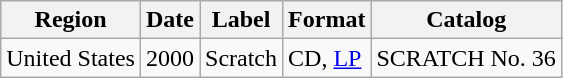<table class="wikitable">
<tr>
<th>Region</th>
<th>Date</th>
<th>Label</th>
<th>Format</th>
<th>Catalog</th>
</tr>
<tr>
<td>United States</td>
<td>2000</td>
<td>Scratch</td>
<td>CD, <a href='#'>LP</a></td>
<td>SCRATCH No. 36</td>
</tr>
</table>
